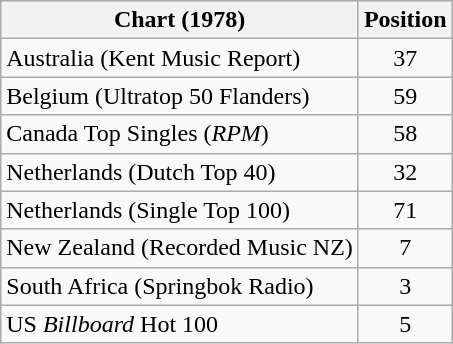<table class="wikitable sortable">
<tr>
<th>Chart (1978)</th>
<th>Position</th>
</tr>
<tr>
<td>Australia (Kent Music Report)</td>
<td style="text-align:center;">37</td>
</tr>
<tr>
<td>Belgium (Ultratop 50 Flanders)</td>
<td style="text-align:center;">59</td>
</tr>
<tr>
<td>Canada Top Singles (<em>RPM</em>)</td>
<td style="text-align:center;">58</td>
</tr>
<tr>
<td>Netherlands (Dutch Top 40)</td>
<td style="text-align:center;">32</td>
</tr>
<tr>
<td>Netherlands (Single Top 100)</td>
<td style="text-align:center;">71</td>
</tr>
<tr>
<td>New Zealand (Recorded Music NZ)</td>
<td style="text-align:center;">7</td>
</tr>
<tr>
<td>South Africa (Springbok Radio)</td>
<td style="text-align:center;">3</td>
</tr>
<tr>
<td>US <em>Billboard</em> Hot 100</td>
<td style="text-align:center;">5</td>
</tr>
</table>
